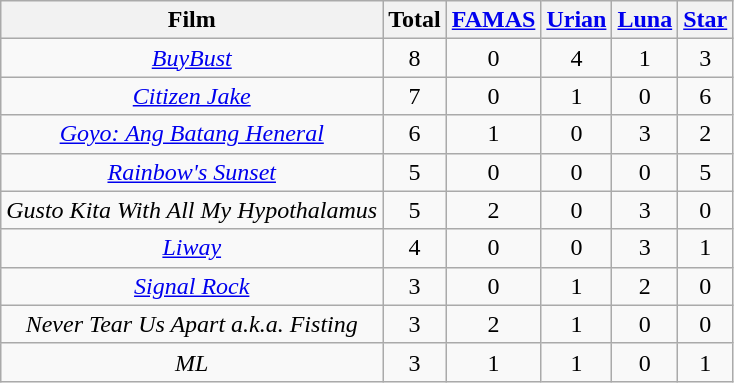<table class="wikitable"  style="text-align:center">
<tr>
<th>Film</th>
<th>Total</th>
<th><a href='#'>FAMAS</a></th>
<th><a href='#'>Urian</a></th>
<th><a href='#'>Luna</a></th>
<th><a href='#'>Star</a></th>
</tr>
<tr>
<td><em><a href='#'>BuyBust</a></em></td>
<td>8</td>
<td>0</td>
<td>4</td>
<td>1</td>
<td>3</td>
</tr>
<tr>
<td><em><a href='#'>Citizen Jake</a></em></td>
<td>7</td>
<td>0</td>
<td>1</td>
<td>0</td>
<td>6</td>
</tr>
<tr>
<td><em><a href='#'>Goyo: Ang Batang Heneral</a></em></td>
<td>6</td>
<td>1</td>
<td>0</td>
<td>3</td>
<td>2</td>
</tr>
<tr>
<td><em><a href='#'>Rainbow's Sunset</a></em></td>
<td>5</td>
<td>0</td>
<td>0</td>
<td>0</td>
<td>5</td>
</tr>
<tr>
<td><em>Gusto Kita With All My Hypothalamus</em></td>
<td>5</td>
<td>2</td>
<td>0</td>
<td>3</td>
<td>0</td>
</tr>
<tr>
<td><em><a href='#'>Liway</a></em></td>
<td>4</td>
<td>0</td>
<td>0</td>
<td>3</td>
<td>1</td>
</tr>
<tr>
<td><em><a href='#'>Signal Rock</a></em></td>
<td>3</td>
<td>0</td>
<td>1</td>
<td>2</td>
<td>0</td>
</tr>
<tr>
<td><em>Never Tear Us Apart a.k.a. Fisting</em></td>
<td>3</td>
<td>2</td>
<td>1</td>
<td>0</td>
<td>0</td>
</tr>
<tr>
<td><em>ML</em></td>
<td>3</td>
<td>1</td>
<td>1</td>
<td>0</td>
<td>1</td>
</tr>
</table>
